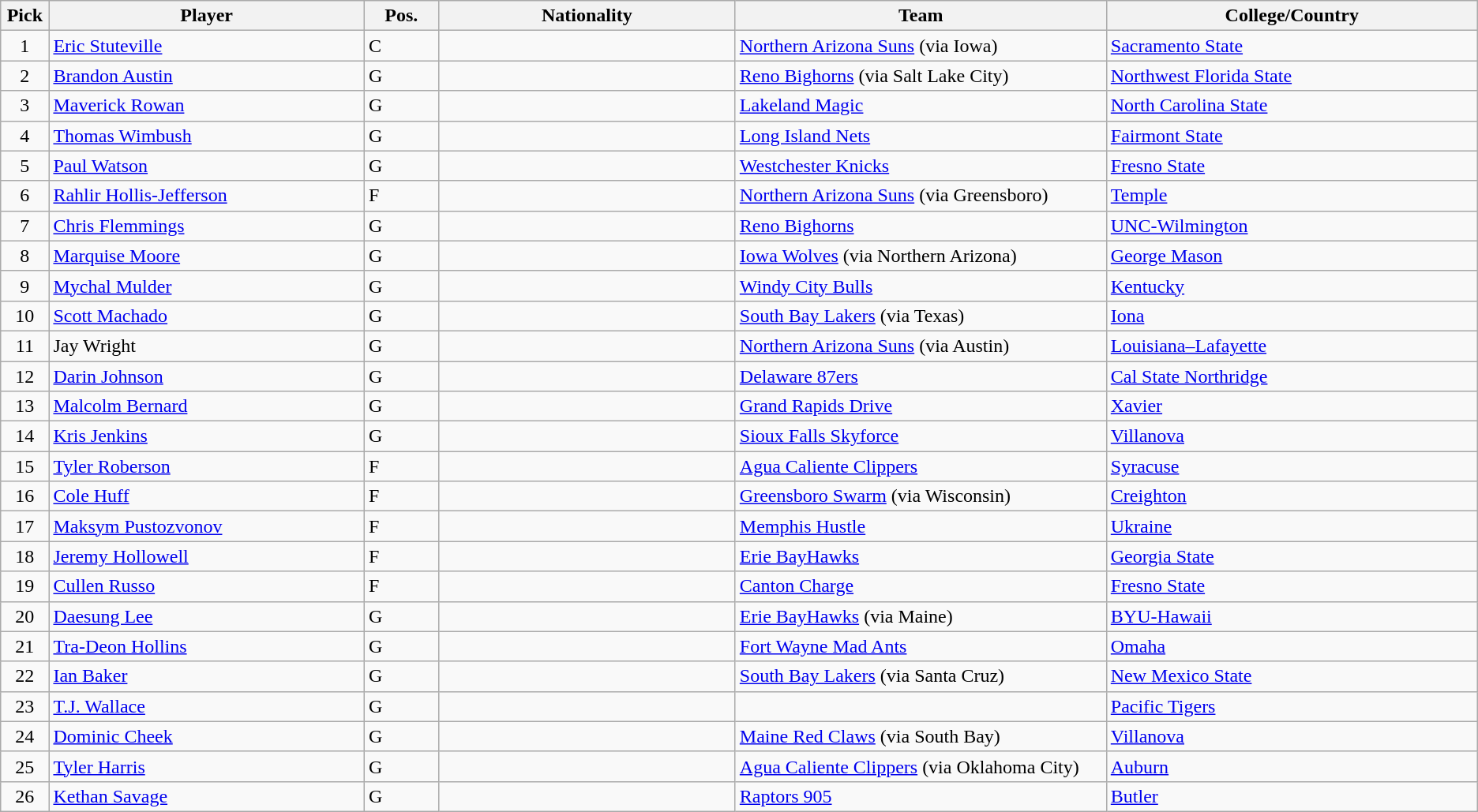<table class="wikitable sortable">
<tr>
<th width="1%">Pick</th>
<th width="17%">Player</th>
<th width="4%">Pos.</th>
<th width="16%">Nationality</th>
<th width="20%" class="unsortable">Team</th>
<th width="20%">College/Country</th>
</tr>
<tr>
<td align=center>1</td>
<td><a href='#'>Eric Stuteville</a></td>
<td>C</td>
<td></td>
<td><a href='#'>Northern Arizona Suns</a> (via Iowa)</td>
<td><a href='#'>Sacramento State</a></td>
</tr>
<tr>
<td align=center>2</td>
<td><a href='#'>Brandon Austin</a></td>
<td>G</td>
<td></td>
<td><a href='#'>Reno Bighorns</a> (via Salt Lake City)</td>
<td><a href='#'>Northwest Florida State</a></td>
</tr>
<tr>
<td align=center>3</td>
<td><a href='#'>Maverick Rowan</a></td>
<td>G</td>
<td></td>
<td><a href='#'>Lakeland Magic</a></td>
<td><a href='#'>North Carolina State</a></td>
</tr>
<tr>
<td align=center>4</td>
<td><a href='#'>Thomas Wimbush</a></td>
<td>G</td>
<td></td>
<td><a href='#'>Long Island Nets</a></td>
<td><a href='#'>Fairmont State</a></td>
</tr>
<tr>
<td align=center>5</td>
<td><a href='#'>Paul Watson</a></td>
<td>G</td>
<td></td>
<td><a href='#'>Westchester Knicks</a></td>
<td><a href='#'>Fresno State</a></td>
</tr>
<tr>
<td align=center>6</td>
<td><a href='#'>Rahlir Hollis-Jefferson</a></td>
<td>F</td>
<td></td>
<td><a href='#'>Northern Arizona Suns</a> (via Greensboro)</td>
<td><a href='#'>Temple</a></td>
</tr>
<tr>
<td align=center>7</td>
<td><a href='#'>Chris Flemmings</a></td>
<td>G</td>
<td></td>
<td><a href='#'>Reno Bighorns</a></td>
<td><a href='#'>UNC-Wilmington</a></td>
</tr>
<tr>
<td align=center>8</td>
<td><a href='#'>Marquise Moore</a></td>
<td>G</td>
<td></td>
<td><a href='#'>Iowa Wolves</a> (via Northern Arizona)</td>
<td><a href='#'>George Mason</a></td>
</tr>
<tr>
<td align=center>9</td>
<td><a href='#'>Mychal Mulder</a></td>
<td>G</td>
<td></td>
<td><a href='#'>Windy City Bulls</a></td>
<td><a href='#'>Kentucky</a></td>
</tr>
<tr>
<td align=center>10</td>
<td><a href='#'>Scott Machado</a></td>
<td>G</td>
<td></td>
<td><a href='#'>South Bay Lakers</a> (via Texas)</td>
<td><a href='#'>Iona</a></td>
</tr>
<tr>
<td align=center>11</td>
<td>Jay Wright</td>
<td>G</td>
<td></td>
<td><a href='#'>Northern Arizona Suns</a> (via Austin)</td>
<td><a href='#'>Louisiana–Lafayette</a></td>
</tr>
<tr>
<td align=center>12</td>
<td><a href='#'>Darin Johnson</a></td>
<td>G</td>
<td></td>
<td><a href='#'>Delaware 87ers</a></td>
<td><a href='#'>Cal State Northridge</a></td>
</tr>
<tr>
<td align=center>13</td>
<td><a href='#'>Malcolm Bernard</a></td>
<td>G</td>
<td></td>
<td><a href='#'>Grand Rapids Drive</a></td>
<td><a href='#'>Xavier</a></td>
</tr>
<tr>
<td align=center>14</td>
<td><a href='#'>Kris Jenkins</a></td>
<td>G</td>
<td></td>
<td><a href='#'>Sioux Falls Skyforce</a></td>
<td><a href='#'>Villanova</a></td>
</tr>
<tr>
<td align=center>15</td>
<td><a href='#'>Tyler Roberson</a></td>
<td>F</td>
<td></td>
<td><a href='#'>Agua Caliente Clippers</a></td>
<td><a href='#'>Syracuse</a></td>
</tr>
<tr>
<td align=center>16</td>
<td><a href='#'>Cole Huff</a></td>
<td>F</td>
<td></td>
<td><a href='#'>Greensboro Swarm</a> (via Wisconsin)</td>
<td><a href='#'>Creighton</a></td>
</tr>
<tr>
<td align=center>17</td>
<td><a href='#'>Maksym Pustozvonov</a></td>
<td>F</td>
<td></td>
<td><a href='#'>Memphis Hustle</a></td>
<td><a href='#'>Ukraine</a></td>
</tr>
<tr>
<td align=center>18</td>
<td><a href='#'>Jeremy Hollowell</a></td>
<td>F</td>
<td></td>
<td><a href='#'>Erie BayHawks</a></td>
<td><a href='#'>Georgia State</a></td>
</tr>
<tr>
<td align=center>19</td>
<td><a href='#'>Cullen Russo</a></td>
<td>F</td>
<td></td>
<td><a href='#'>Canton Charge</a></td>
<td><a href='#'>Fresno State</a></td>
</tr>
<tr>
<td align=center>20</td>
<td><a href='#'>Daesung Lee</a></td>
<td>G</td>
<td></td>
<td><a href='#'>Erie BayHawks</a> (via Maine)</td>
<td><a href='#'>BYU-Hawaii</a></td>
</tr>
<tr>
<td align=center>21</td>
<td><a href='#'>Tra-Deon Hollins</a></td>
<td>G</td>
<td></td>
<td><a href='#'>Fort Wayne Mad Ants</a></td>
<td><a href='#'>Omaha</a></td>
</tr>
<tr>
<td align=center>22</td>
<td><a href='#'>Ian Baker</a></td>
<td>G</td>
<td></td>
<td><a href='#'>South Bay Lakers</a> (via Santa Cruz)</td>
<td><a href='#'>New Mexico State</a></td>
</tr>
<tr>
<td align=center>23</td>
<td><a href='#'>T.J. Wallace</a></td>
<td>G</td>
<td></td>
<td></td>
<td><a href='#'>Pacific Tigers</a></td>
</tr>
<tr>
<td align=center>24</td>
<td><a href='#'>Dominic Cheek</a></td>
<td>G</td>
<td></td>
<td><a href='#'>Maine Red Claws</a> (via South Bay)</td>
<td><a href='#'>Villanova</a></td>
</tr>
<tr>
<td align=center>25</td>
<td><a href='#'>Tyler Harris</a></td>
<td>G</td>
<td></td>
<td><a href='#'>Agua Caliente Clippers</a> (via Oklahoma City)</td>
<td><a href='#'>Auburn</a></td>
</tr>
<tr>
<td align=center>26</td>
<td><a href='#'>Kethan Savage</a></td>
<td>G</td>
<td></td>
<td><a href='#'>Raptors 905</a></td>
<td><a href='#'>Butler</a></td>
</tr>
</table>
